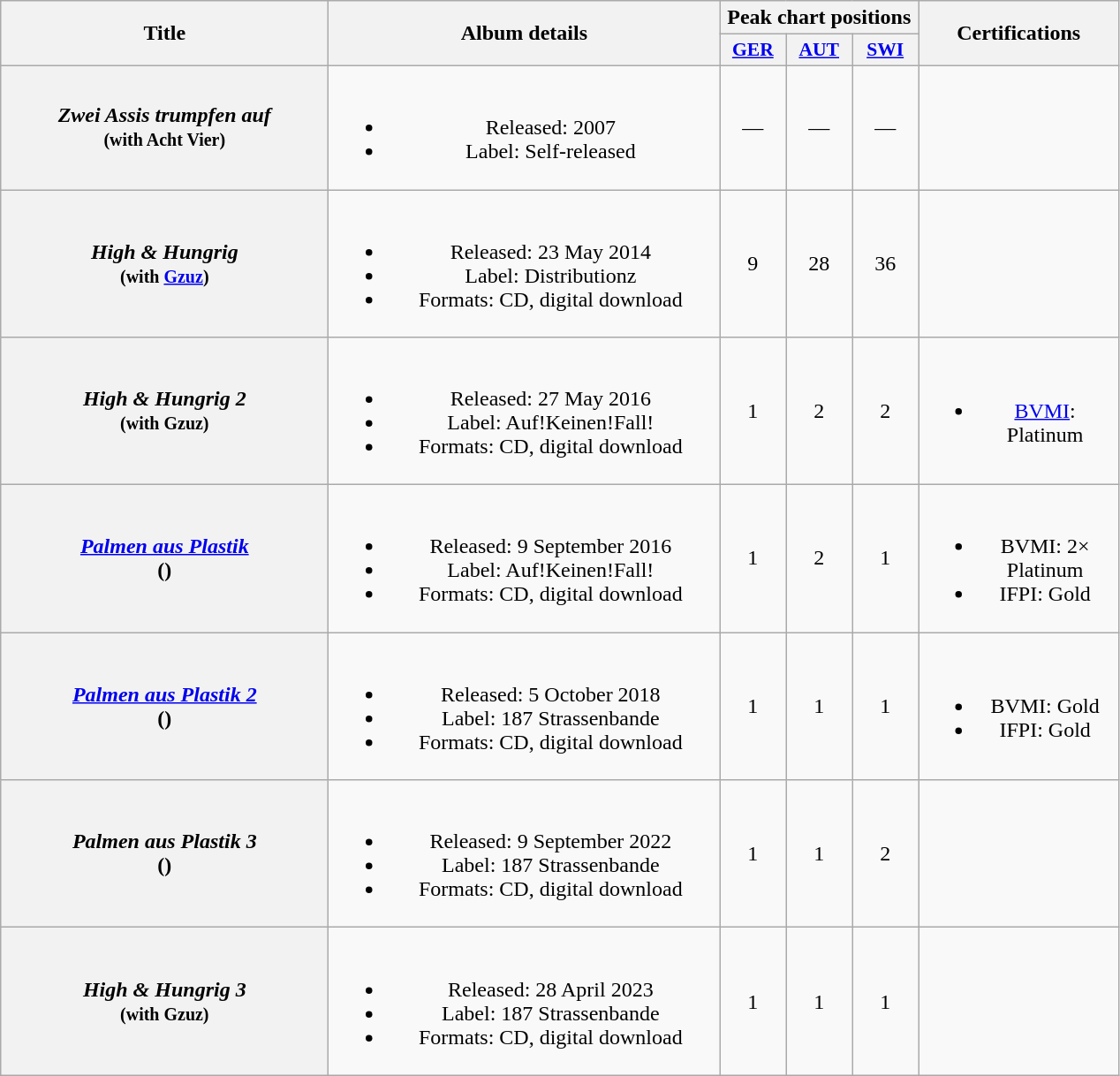<table class="wikitable plainrowheaders" style="text-align:center;">
<tr>
<th scope="col" rowspan="2" style="width:15em;">Title</th>
<th scope="col" rowspan="2" style="width:18em;">Album details</th>
<th scope="col" colspan="3">Peak chart positions</th>
<th scope="col" rowspan="2" style="width:9em;">Certifications</th>
</tr>
<tr>
<th scope="col" style="width:3em;font-size:90%;"><a href='#'>GER</a><br></th>
<th scope="col" style="width:3em;font-size:90%;"><a href='#'>AUT</a><br></th>
<th scope="col" style="width:3em;font-size:90%;"><a href='#'>SWI</a><br></th>
</tr>
<tr>
<th scope="row"><em>Zwei Assis trumpfen auf</em><br><small>(with Acht Vier)</small></th>
<td><br><ul><li>Released: 2007</li><li>Label: Self-released</li></ul></td>
<td>—</td>
<td>—</td>
<td>—</td>
<td></td>
</tr>
<tr>
<th scope="row"><em>High & Hungrig</em><br><small>(with <a href='#'>Gzuz</a>)</small></th>
<td><br><ul><li>Released: 23 May 2014</li><li>Label: Distributionz</li><li>Formats: CD, digital download</li></ul></td>
<td>9</td>
<td>28</td>
<td>36</td>
<td></td>
</tr>
<tr>
<th scope="row"><em>High & Hungrig 2</em><br><small>(with Gzuz)</small></th>
<td><br><ul><li>Released: 27 May 2016</li><li>Label: Auf!Keinen!Fall!</li><li>Formats: CD, digital download</li></ul></td>
<td>1</td>
<td>2</td>
<td>2</td>
<td><br><ul><li><a href='#'>BVMI</a>: Platinum</li></ul></td>
</tr>
<tr>
<th scope="row"><em><a href='#'>Palmen aus Plastik</a></em><br>()</th>
<td><br><ul><li>Released: 9 September 2016</li><li>Label: Auf!Keinen!Fall!</li><li>Formats: CD, digital download</li></ul></td>
<td>1</td>
<td>2</td>
<td>1</td>
<td><br><ul><li>BVMI: 2× Platinum</li><li>IFPI: Gold</li></ul></td>
</tr>
<tr>
<th scope="row"><em><a href='#'>Palmen aus Plastik 2</a></em><br>()</th>
<td><br><ul><li>Released: 5 October 2018</li><li>Label: 187 Strassenbande</li><li>Formats: CD, digital download</li></ul></td>
<td>1</td>
<td>1</td>
<td>1</td>
<td><br><ul><li>BVMI: Gold</li><li>IFPI: Gold</li></ul></td>
</tr>
<tr>
<th scope="row"><em>Palmen aus Plastik 3</em><br>()</th>
<td><br><ul><li>Released: 9 September 2022</li><li>Label: 187 Strassenbande</li><li>Formats: CD, digital download</li></ul></td>
<td>1</td>
<td>1</td>
<td>2</td>
<td></td>
</tr>
<tr>
<th scope="row"><em>High & Hungrig 3</em><br><small>(with Gzuz)</small></th>
<td><br><ul><li>Released: 28 April 2023</li><li>Label: 187 Strassenbande</li><li>Formats: CD, digital download</li></ul></td>
<td>1</td>
<td>1</td>
<td>1</td>
<td></td>
</tr>
</table>
